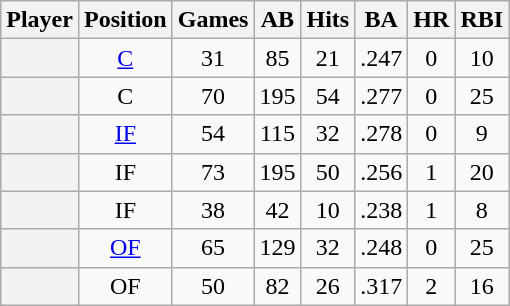<table class="wikitable sortable plainrowheaders" style="text-align:center;">
<tr>
<th>Player</th>
<th>Position</th>
<th>Games</th>
<th>AB</th>
<th>Hits</th>
<th>BA</th>
<th>HR</th>
<th>RBI</th>
</tr>
<tr>
<th scope="row" style="text-align:center"></th>
<td><a href='#'>C</a></td>
<td>31</td>
<td>85</td>
<td>21</td>
<td>.247</td>
<td>0</td>
<td>10</td>
</tr>
<tr>
<th scope="row" style="text-align:center"></th>
<td>C</td>
<td>70</td>
<td>195</td>
<td>54</td>
<td>.277</td>
<td>0</td>
<td>25</td>
</tr>
<tr>
<th scope="row" style="text-align:center"></th>
<td><a href='#'>IF</a></td>
<td>54</td>
<td>115</td>
<td>32</td>
<td>.278</td>
<td>0</td>
<td>9</td>
</tr>
<tr>
<th scope="row" style="text-align:center"></th>
<td>IF</td>
<td>73</td>
<td>195</td>
<td>50</td>
<td>.256</td>
<td>1</td>
<td>20</td>
</tr>
<tr>
<th scope="row" style="text-align:center"></th>
<td>IF</td>
<td>38</td>
<td>42</td>
<td>10</td>
<td>.238</td>
<td>1</td>
<td>8</td>
</tr>
<tr>
<th scope="row" style="text-align:center"></th>
<td><a href='#'>OF</a></td>
<td>65</td>
<td>129</td>
<td>32</td>
<td>.248</td>
<td>0</td>
<td>25</td>
</tr>
<tr>
<th scope="row" style="text-align:center"></th>
<td>OF</td>
<td>50</td>
<td>82</td>
<td>26</td>
<td>.317</td>
<td>2</td>
<td>16</td>
</tr>
</table>
